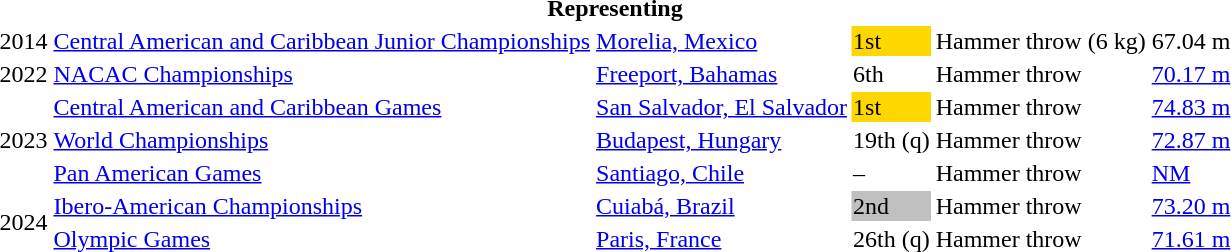<table>
<tr>
<th colspan="6">Representing </th>
</tr>
<tr>
<td>2014</td>
<td><a href='#'>Central American and Caribbean Junior Championships</a></td>
<td><a href='#'>Morelia, Mexico</a></td>
<td bgcolor=gold>1st</td>
<td>Hammer throw (6 kg)</td>
<td>67.04 m</td>
</tr>
<tr>
<td>2022</td>
<td><a href='#'>NACAC Championships</a></td>
<td><a href='#'>Freeport, Bahamas</a></td>
<td>6th</td>
<td>Hammer throw</td>
<td><a href='#'>70.17 m</a></td>
</tr>
<tr>
<td rowspan=3>2023</td>
<td><a href='#'>Central American and Caribbean Games</a></td>
<td><a href='#'>San Salvador, El Salvador</a></td>
<td bgcolor=gold>1st</td>
<td>Hammer throw</td>
<td><a href='#'>74.83 m</a></td>
</tr>
<tr>
<td><a href='#'>World Championships</a></td>
<td><a href='#'>Budapest, Hungary</a></td>
<td>19th (q)</td>
<td>Hammer throw</td>
<td><a href='#'>72.87 m</a></td>
</tr>
<tr>
<td><a href='#'>Pan American Games</a></td>
<td><a href='#'>Santiago, Chile</a></td>
<td>–</td>
<td>Hammer throw</td>
<td><a href='#'>NM</a></td>
</tr>
<tr>
<td rowspan=2>2024</td>
<td><a href='#'>Ibero-American Championships</a></td>
<td><a href='#'>Cuiabá, Brazil</a></td>
<td bgcolor=silver>2nd</td>
<td>Hammer throw</td>
<td><a href='#'>73.20 m</a></td>
</tr>
<tr>
<td><a href='#'>Olympic Games</a></td>
<td><a href='#'>Paris, France</a></td>
<td>26th (q)</td>
<td>Hammer throw</td>
<td><a href='#'>71.61 m</a></td>
</tr>
</table>
